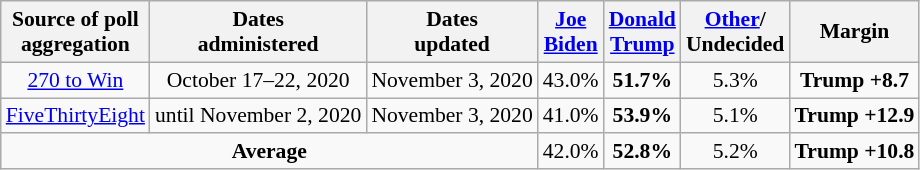<table class="wikitable sortable" style="text-align:center;font-size:90%;line-height:17px">
<tr>
<th>Source of poll<br>aggregation</th>
<th>Dates<br> administered</th>
<th>Dates<br> updated</th>
<th class="unsortable"><a href='#'>Joe<br>Biden</a><br><small></small></th>
<th class="unsortable"><a href='#'>Donald<br>Trump</a><br><small></small></th>
<th class="unsortable"><a href='#'>Other</a>/<br>Undecided<br></th>
<th>Margin</th>
</tr>
<tr>
<td><a href='#'>270 to Win</a></td>
<td>October 17–22, 2020</td>
<td>November 3, 2020</td>
<td>43.0%</td>
<td><strong>51.7%</strong></td>
<td>5.3%</td>
<td><strong>Trump +8.7</strong></td>
</tr>
<tr>
<td><a href='#'>FiveThirtyEight</a></td>
<td>until November 2, 2020</td>
<td>November 3, 2020</td>
<td>41.0%</td>
<td><strong>53.9%</strong></td>
<td>5.1%</td>
<td><strong>Trump +12.9</strong></td>
</tr>
<tr>
<td colspan="3"><strong>Average</strong></td>
<td>42.0%</td>
<td><strong>52.8%</strong></td>
<td>5.2%</td>
<td><strong>Trump +10.8</strong></td>
</tr>
</table>
